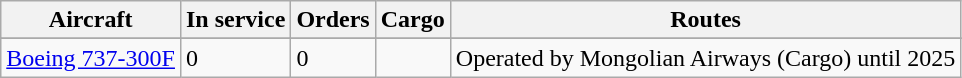<table class="wikitable">
<tr>
<th>Aircraft</th>
<th>In service</th>
<th>Orders</th>
<th>Cargo</th>
<th>Routes</th>
</tr>
<tr>
</tr>
<tr>
<td><a href='#'>Boeing 737-300F</a></td>
<td>0</td>
<td>0</td>
<td></td>
<td>Operated by Mongolian Airways (Cargo) until 2025</td>
</tr>
</table>
